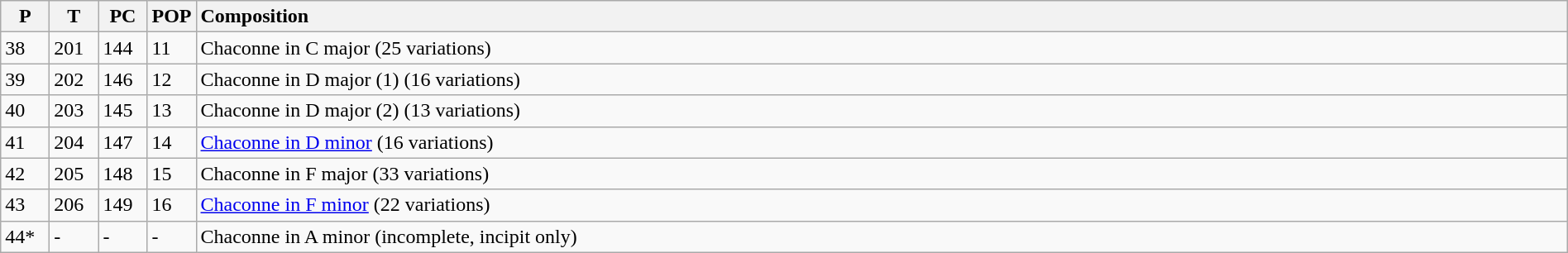<table class="wikitable" width="100%">
<tr>
<th width="32">P</th>
<th width="32">T</th>
<th width="32">PC</th>
<th width="32">POP</th>
<th style="text-align: left;">Composition</th>
</tr>
<tr>
<td>38</td>
<td>201</td>
<td>144</td>
<td>11</td>
<td>Chaconne in C major (25 variations)</td>
</tr>
<tr>
<td>39</td>
<td>202</td>
<td>146</td>
<td>12</td>
<td>Chaconne in D major (1) (16 variations)</td>
</tr>
<tr>
<td>40</td>
<td>203</td>
<td>145</td>
<td>13</td>
<td>Chaconne in D major (2) (13 variations)</td>
</tr>
<tr>
<td>41</td>
<td>204</td>
<td>147</td>
<td>14</td>
<td><a href='#'>Chaconne in D minor</a> (16 variations)</td>
</tr>
<tr>
<td>42</td>
<td>205</td>
<td>148</td>
<td>15</td>
<td>Chaconne in F major (33 variations)</td>
</tr>
<tr>
<td>43</td>
<td>206</td>
<td>149</td>
<td>16</td>
<td><a href='#'>Chaconne in F minor</a> (22 variations)</td>
</tr>
<tr>
<td>44*</td>
<td>-</td>
<td>-</td>
<td>-</td>
<td>Chaconne in A minor (incomplete, incipit only)</td>
</tr>
</table>
